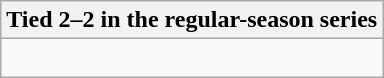<table class="wikitable collapsible collapsed">
<tr>
<th>Tied 2–2 in the regular-season series</th>
</tr>
<tr>
<td><br>


</td>
</tr>
</table>
